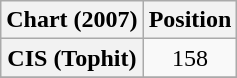<table class="wikitable plainrowheaders" style="text-align:center;">
<tr>
<th scope="col">Chart (2007)</th>
<th scope="col">Position</th>
</tr>
<tr>
<th scope="row">CIS (Tophit)</th>
<td>158</td>
</tr>
<tr>
</tr>
</table>
